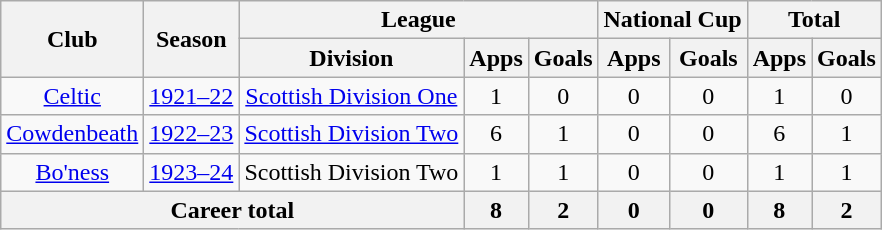<table class="wikitable" style="text-align: center;">
<tr>
<th rowspan="2">Club</th>
<th rowspan="2">Season</th>
<th colspan="3">League</th>
<th colspan="2">National Cup</th>
<th colspan="2">Total</th>
</tr>
<tr>
<th>Division</th>
<th>Apps</th>
<th>Goals</th>
<th>Apps</th>
<th>Goals</th>
<th>Apps</th>
<th>Goals</th>
</tr>
<tr>
<td><a href='#'>Celtic</a></td>
<td><a href='#'>1921–22</a></td>
<td><a href='#'>Scottish Division One</a></td>
<td>1</td>
<td>0</td>
<td>0</td>
<td>0</td>
<td>1</td>
<td>0</td>
</tr>
<tr>
<td><a href='#'>Cowdenbeath</a></td>
<td><a href='#'>1922–23</a></td>
<td><a href='#'>Scottish Division Two</a></td>
<td>6</td>
<td>1</td>
<td>0</td>
<td>0</td>
<td>6</td>
<td>1</td>
</tr>
<tr>
<td><a href='#'>Bo'ness</a></td>
<td><a href='#'>1923–24</a></td>
<td>Scottish Division Two</td>
<td>1</td>
<td>1</td>
<td>0</td>
<td>0</td>
<td>1</td>
<td>1</td>
</tr>
<tr>
<th colspan="3">Career total</th>
<th>8</th>
<th>2</th>
<th>0</th>
<th>0</th>
<th>8</th>
<th>2</th>
</tr>
</table>
